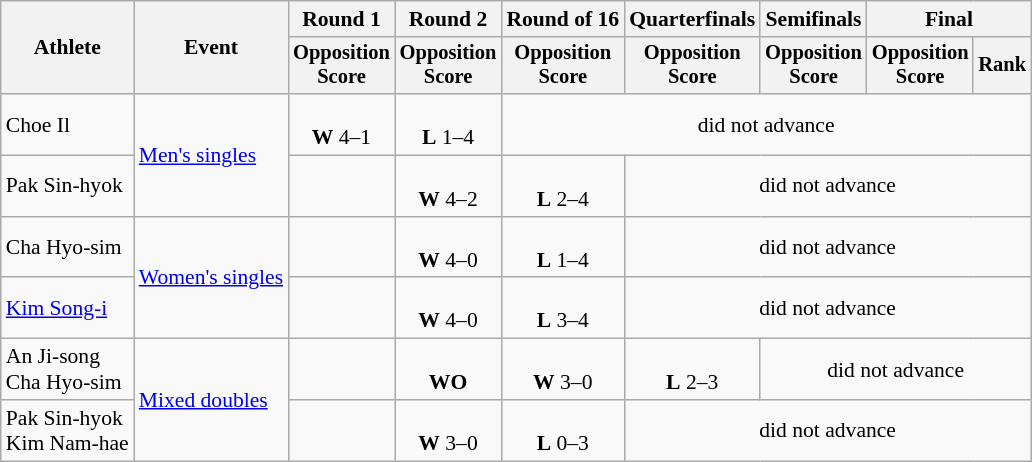<table class=wikitable style="font-size:90%; text-align:center;">
<tr>
<th rowspan="2">Athlete</th>
<th rowspan="2">Event</th>
<th>Round 1</th>
<th>Round 2</th>
<th>Round of 16</th>
<th>Quarterfinals</th>
<th>Semifinals</th>
<th colspan=2>Final</th>
</tr>
<tr style="font-size:95%">
<th>Opposition<br>Score</th>
<th>Opposition<br>Score</th>
<th>Opposition<br>Score</th>
<th>Opposition<br>Score</th>
<th>Opposition<br>Score</th>
<th>Opposition<br>Score</th>
<th>Rank</th>
</tr>
<tr>
<td align=left>Choe Il</td>
<td align=left rowspan=2><a href='#'>Men's singles</a></td>
<td><br><strong>W</strong> 4–1</td>
<td><br><strong>L</strong> 1–4</td>
<td colspan=5>did not advance</td>
</tr>
<tr>
<td align=left>Pak Sin-hyok</td>
<td></td>
<td><br><strong>W</strong> 4–2</td>
<td><br><strong>L</strong> 2–4</td>
<td colspan=4>did not advance</td>
</tr>
<tr>
<td align=left>Cha Hyo-sim</td>
<td align=left rowspan=2><a href='#'>Women's singles</a></td>
<td></td>
<td><br><strong>W</strong> 4–0</td>
<td><br><strong>L</strong> 1–4</td>
<td colspan=4>did not advance</td>
</tr>
<tr>
<td align=left><a href='#'>Kim Song-i</a></td>
<td></td>
<td><br><strong>W</strong> 4–0</td>
<td><br><strong>L</strong> 3–4</td>
<td colspan=4>did not advance</td>
</tr>
<tr>
<td align=left>An Ji-song<br>Cha Hyo-sim</td>
<td align=left rowspan=2><a href='#'>Mixed doubles</a></td>
<td></td>
<td><br><strong>WO</strong></td>
<td><br><strong>W</strong> 3–0</td>
<td><br><strong>L</strong> 2–3</td>
<td colspan=3>did not advance</td>
</tr>
<tr>
<td align=left>Pak Sin-hyok<br>Kim Nam-hae</td>
<td></td>
<td><br><strong>W</strong> 3–0</td>
<td><br><strong>L</strong> 0–3</td>
<td colspan=4>did not advance</td>
</tr>
</table>
